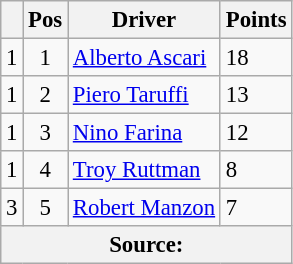<table class="wikitable" style="font-size: 95%;">
<tr>
<th></th>
<th>Pos</th>
<th>Driver</th>
<th>Points</th>
</tr>
<tr>
<td align="left"> 1</td>
<td align="center">1</td>
<td> <a href='#'>Alberto Ascari</a></td>
<td align="left">18</td>
</tr>
<tr>
<td align="left"> 1</td>
<td align="center">2</td>
<td> <a href='#'>Piero Taruffi</a></td>
<td align="left">13</td>
</tr>
<tr>
<td align="left"> 1</td>
<td align="center">3</td>
<td> <a href='#'>Nino Farina</a></td>
<td align="left">12</td>
</tr>
<tr>
<td align="left"> 1</td>
<td align="center">4</td>
<td> <a href='#'>Troy Ruttman</a></td>
<td align="left">8</td>
</tr>
<tr>
<td align="left"> 3</td>
<td align="center">5</td>
<td> <a href='#'>Robert Manzon</a></td>
<td align="left">7</td>
</tr>
<tr>
<th colspan=4>Source: </th>
</tr>
</table>
